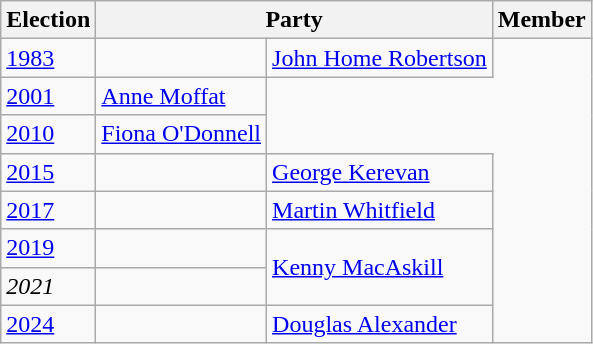<table class="wikitable">
<tr>
<th>Election</th>
<th colspan="2">Party</th>
<th>Member</th>
</tr>
<tr>
<td><a href='#'>1983</a></td>
<td></td>
<td><a href='#'>John Home Robertson</a></td>
</tr>
<tr>
<td><a href='#'>2001</a></td>
<td><a href='#'>Anne Moffat</a></td>
</tr>
<tr>
<td><a href='#'>2010</a></td>
<td><a href='#'>Fiona O'Donnell</a></td>
</tr>
<tr>
<td><a href='#'>2015</a></td>
<td></td>
<td><a href='#'>George Kerevan</a></td>
</tr>
<tr>
<td><a href='#'>2017</a></td>
<td></td>
<td><a href='#'>Martin Whitfield</a></td>
</tr>
<tr>
<td><a href='#'>2019</a></td>
<td></td>
<td rowspan="2"><a href='#'>Kenny MacAskill</a></td>
</tr>
<tr>
<td><em>2021</em></td>
<td></td>
</tr>
<tr>
<td><a href='#'>2024</a></td>
<td></td>
<td><a href='#'>Douglas Alexander</a></td>
</tr>
</table>
